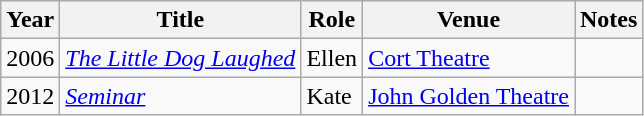<table class="wikitable sortable">
<tr>
<th>Year</th>
<th>Title</th>
<th>Role</th>
<th>Venue</th>
<th class="unsortable">Notes</th>
</tr>
<tr>
<td>2006</td>
<td><em><a href='#'>The Little Dog Laughed</a></em></td>
<td>Ellen</td>
<td><a href='#'>Cort Theatre</a></td>
<td></td>
</tr>
<tr>
<td>2012</td>
<td><em><a href='#'>Seminar</a></em></td>
<td>Kate</td>
<td><a href='#'>John Golden Theatre</a></td>
<td></td>
</tr>
</table>
